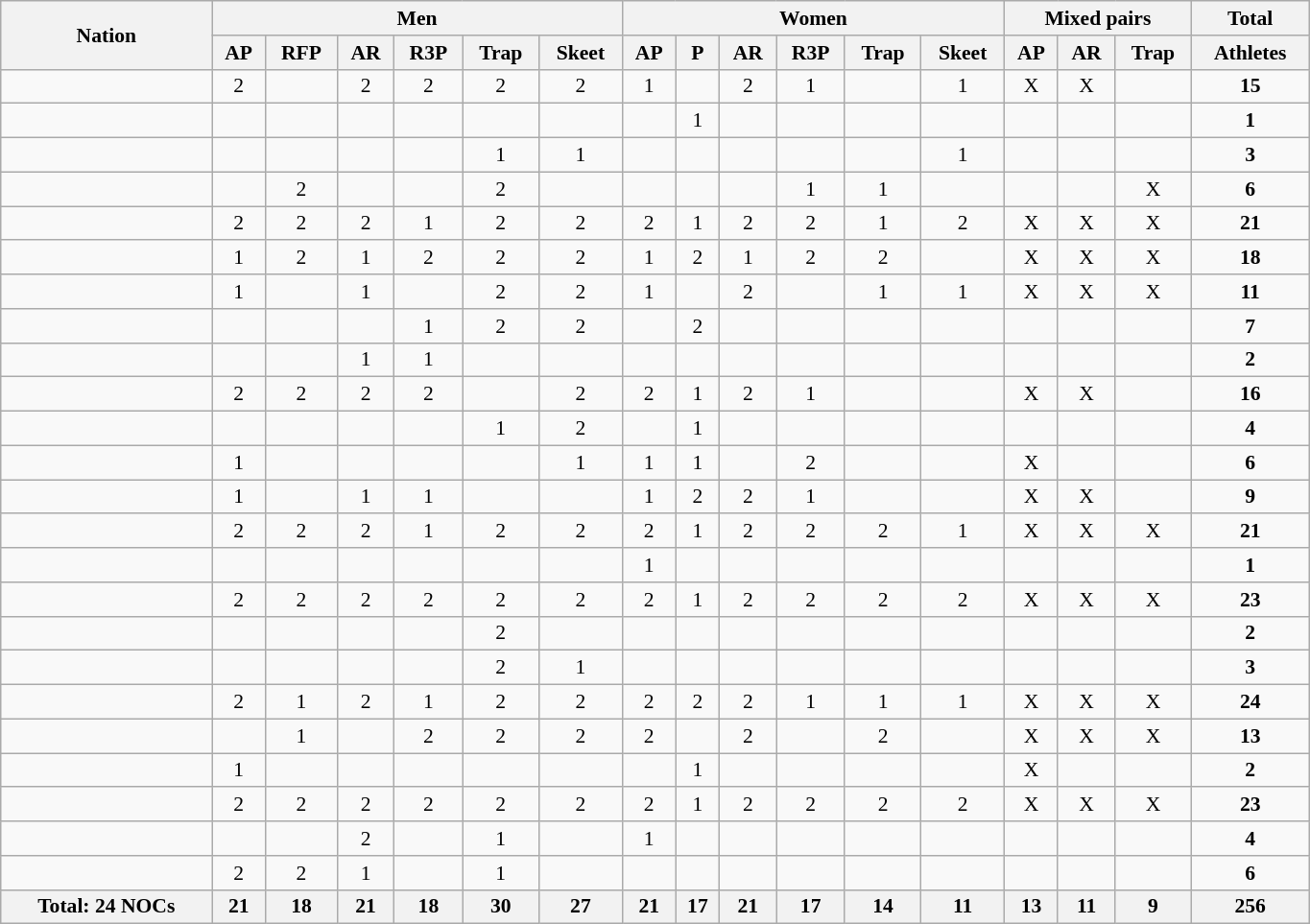<table class="wikitable" width=910 style="text-align:center; font-size:90%">
<tr>
<th rowspan="2" align="left">Nation</th>
<th colspan="6">Men</th>
<th colspan="6">Women</th>
<th colspan="3">Mixed pairs</th>
<th colspan="2">Total</th>
</tr>
<tr>
<th>AP</th>
<th>RFP</th>
<th>AR</th>
<th>R3P</th>
<th>Trap</th>
<th>Skeet</th>
<th>AP</th>
<th>P</th>
<th>AR</th>
<th>R3P</th>
<th>Trap</th>
<th>Skeet</th>
<th>AP</th>
<th>AR</th>
<th>Trap</th>
<th>Athletes</th>
</tr>
<tr>
<td align="left"></td>
<td>2</td>
<td></td>
<td>2</td>
<td>2</td>
<td>2</td>
<td>2</td>
<td>1</td>
<td></td>
<td>2</td>
<td>1</td>
<td></td>
<td>1</td>
<td>X</td>
<td>X</td>
<td></td>
<td><strong>15</strong></td>
</tr>
<tr>
<td align="left"></td>
<td></td>
<td></td>
<td></td>
<td></td>
<td></td>
<td></td>
<td></td>
<td>1</td>
<td></td>
<td></td>
<td></td>
<td></td>
<td></td>
<td></td>
<td></td>
<td><strong>1</strong></td>
</tr>
<tr>
<td align="left"></td>
<td></td>
<td></td>
<td></td>
<td></td>
<td>1</td>
<td>1</td>
<td></td>
<td></td>
<td></td>
<td></td>
<td></td>
<td>1</td>
<td></td>
<td></td>
<td></td>
<td><strong>3</strong></td>
</tr>
<tr>
<td align="left"></td>
<td></td>
<td>2</td>
<td></td>
<td></td>
<td>2</td>
<td></td>
<td></td>
<td></td>
<td></td>
<td>1</td>
<td>1</td>
<td></td>
<td></td>
<td></td>
<td>X</td>
<td><strong>6</strong></td>
</tr>
<tr>
<td align="left"></td>
<td>2</td>
<td>2</td>
<td>2</td>
<td>1</td>
<td>2</td>
<td>2</td>
<td>2</td>
<td>1</td>
<td>2</td>
<td>2</td>
<td>1</td>
<td>2</td>
<td>X</td>
<td>X</td>
<td>X</td>
<td><strong>21</strong></td>
</tr>
<tr>
<td align="left"></td>
<td>1</td>
<td>2</td>
<td>1</td>
<td>2</td>
<td>2</td>
<td>2</td>
<td>1</td>
<td>2</td>
<td>1</td>
<td>2</td>
<td>2</td>
<td></td>
<td>X</td>
<td>X</td>
<td>X</td>
<td><strong>18</strong></td>
</tr>
<tr>
<td align="left"></td>
<td>1</td>
<td></td>
<td>1</td>
<td></td>
<td>2</td>
<td>2</td>
<td>1</td>
<td></td>
<td>2</td>
<td></td>
<td>1</td>
<td>1</td>
<td>X</td>
<td>X</td>
<td>X</td>
<td><strong>11</strong></td>
</tr>
<tr>
<td align="left"></td>
<td></td>
<td></td>
<td></td>
<td>1</td>
<td>2</td>
<td>2</td>
<td></td>
<td>2</td>
<td></td>
<td></td>
<td></td>
<td></td>
<td></td>
<td></td>
<td></td>
<td><strong>7</strong></td>
</tr>
<tr>
<td align="left"></td>
<td></td>
<td></td>
<td>1</td>
<td>1</td>
<td></td>
<td></td>
<td></td>
<td></td>
<td></td>
<td></td>
<td></td>
<td></td>
<td></td>
<td></td>
<td></td>
<td><strong>2</strong></td>
</tr>
<tr>
<td align="left"></td>
<td>2</td>
<td>2</td>
<td>2</td>
<td>2</td>
<td></td>
<td>2</td>
<td>2</td>
<td>1</td>
<td>2</td>
<td>1</td>
<td></td>
<td></td>
<td>X</td>
<td>X</td>
<td></td>
<td><strong>16</strong></td>
</tr>
<tr>
<td align="left"></td>
<td></td>
<td></td>
<td></td>
<td></td>
<td>1</td>
<td>2</td>
<td></td>
<td>1</td>
<td></td>
<td></td>
<td></td>
<td></td>
<td></td>
<td></td>
<td></td>
<td><strong>4</strong></td>
</tr>
<tr>
<td align="left"></td>
<td>1</td>
<td></td>
<td></td>
<td></td>
<td></td>
<td>1</td>
<td>1</td>
<td>1</td>
<td></td>
<td>2</td>
<td></td>
<td></td>
<td>X</td>
<td></td>
<td></td>
<td><strong>6</strong></td>
</tr>
<tr>
<td align="left"></td>
<td>1</td>
<td></td>
<td>1</td>
<td>1</td>
<td></td>
<td></td>
<td>1</td>
<td>2</td>
<td>2</td>
<td>1</td>
<td></td>
<td></td>
<td>X</td>
<td>X</td>
<td></td>
<td><strong>9</strong></td>
</tr>
<tr>
<td align="left"></td>
<td>2</td>
<td>2</td>
<td>2</td>
<td>1</td>
<td>2</td>
<td>2</td>
<td>2</td>
<td>1</td>
<td>2</td>
<td>2</td>
<td>2</td>
<td>1</td>
<td>X</td>
<td>X</td>
<td>X</td>
<td><strong>21</strong></td>
</tr>
<tr>
<td align="left"></td>
<td></td>
<td></td>
<td></td>
<td></td>
<td></td>
<td></td>
<td>1</td>
<td></td>
<td></td>
<td></td>
<td></td>
<td></td>
<td></td>
<td></td>
<td></td>
<td><strong>1</strong></td>
</tr>
<tr>
<td align="left"></td>
<td>2</td>
<td>2</td>
<td>2</td>
<td>2</td>
<td>2</td>
<td>2</td>
<td>2</td>
<td>1</td>
<td>2</td>
<td>2</td>
<td>2</td>
<td>2</td>
<td>X</td>
<td>X</td>
<td>X</td>
<td><strong>23</strong></td>
</tr>
<tr>
<td align="left"></td>
<td></td>
<td></td>
<td></td>
<td></td>
<td>2</td>
<td></td>
<td></td>
<td></td>
<td></td>
<td></td>
<td></td>
<td></td>
<td></td>
<td></td>
<td></td>
<td><strong>2</strong></td>
</tr>
<tr>
<td align="left"></td>
<td></td>
<td></td>
<td></td>
<td></td>
<td>2</td>
<td>1</td>
<td></td>
<td></td>
<td></td>
<td></td>
<td></td>
<td></td>
<td></td>
<td></td>
<td></td>
<td><strong>3</strong></td>
</tr>
<tr>
<td align="left"></td>
<td>2</td>
<td>1</td>
<td>2</td>
<td>1</td>
<td>2</td>
<td>2</td>
<td>2</td>
<td>2</td>
<td>2</td>
<td>1</td>
<td>1</td>
<td>1</td>
<td>X</td>
<td>X</td>
<td>X</td>
<td><strong>24</strong></td>
</tr>
<tr>
<td align="left"></td>
<td></td>
<td>1</td>
<td></td>
<td>2</td>
<td>2</td>
<td>2</td>
<td>2</td>
<td></td>
<td>2</td>
<td></td>
<td>2</td>
<td></td>
<td>X</td>
<td>X</td>
<td>X</td>
<td><strong>13</strong></td>
</tr>
<tr>
<td align="left"></td>
<td>1</td>
<td></td>
<td></td>
<td></td>
<td></td>
<td></td>
<td></td>
<td>1</td>
<td></td>
<td></td>
<td></td>
<td></td>
<td>X</td>
<td></td>
<td></td>
<td><strong>2</strong></td>
</tr>
<tr>
<td align="left"></td>
<td>2</td>
<td>2</td>
<td>2</td>
<td>2</td>
<td>2</td>
<td>2</td>
<td>2</td>
<td>1</td>
<td>2</td>
<td>2</td>
<td>2</td>
<td>2</td>
<td>X</td>
<td>X</td>
<td>X</td>
<td><strong>23</strong></td>
</tr>
<tr>
<td align="left"></td>
<td></td>
<td></td>
<td>2</td>
<td></td>
<td>1</td>
<td></td>
<td>1</td>
<td></td>
<td></td>
<td></td>
<td></td>
<td></td>
<td></td>
<td></td>
<td></td>
<td><strong>4</strong></td>
</tr>
<tr>
<td align="left"></td>
<td>2</td>
<td>2</td>
<td>1</td>
<td></td>
<td>1</td>
<td></td>
<td></td>
<td></td>
<td></td>
<td></td>
<td></td>
<td></td>
<td></td>
<td></td>
<td></td>
<td><strong>6</strong></td>
</tr>
<tr>
<th>Total: 24 NOCs</th>
<th>21</th>
<th>18</th>
<th>21</th>
<th>18</th>
<th>30</th>
<th>27</th>
<th>21</th>
<th>17</th>
<th>21</th>
<th>17</th>
<th>14</th>
<th>11</th>
<th>13</th>
<th>11</th>
<th>9</th>
<th>256</th>
</tr>
</table>
